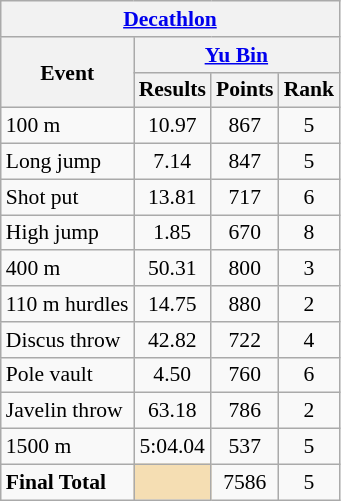<table class=wikitable style="font-size:90%">
<tr>
<th colspan=6><a href='#'>Decathlon</a></th>
</tr>
<tr>
<th rowspan=2>Event</th>
<th colspan=3><a href='#'>Yu Bin</a></th>
</tr>
<tr>
<th>Results</th>
<th>Points</th>
<th>Rank</th>
</tr>
<tr>
<td>100 m</td>
<td align=center>10.97</td>
<td align=center>867</td>
<td align=center>5</td>
</tr>
<tr>
<td>Long jump</td>
<td align=center>7.14</td>
<td align=center>847</td>
<td align=center>5</td>
</tr>
<tr>
<td>Shot put</td>
<td align=center>13.81</td>
<td align=center>717</td>
<td align=center>6</td>
</tr>
<tr>
<td>High jump</td>
<td align=center>1.85</td>
<td align=center>670</td>
<td align=center>8</td>
</tr>
<tr>
<td>400 m</td>
<td align=center>50.31</td>
<td align=center>800</td>
<td align=center>3</td>
</tr>
<tr>
<td>110 m hurdles</td>
<td align=center>14.75</td>
<td align=center>880</td>
<td align=center>2</td>
</tr>
<tr>
<td>Discus throw</td>
<td align=center>42.82</td>
<td align=center>722</td>
<td align=center>4</td>
</tr>
<tr>
<td>Pole vault</td>
<td align=center>4.50</td>
<td align=center>760</td>
<td align=center>6</td>
</tr>
<tr>
<td>Javelin throw</td>
<td align=center>63.18</td>
<td align=center>786</td>
<td align=center>2</td>
</tr>
<tr>
<td>1500 m</td>
<td align=center>5:04.04</td>
<td align=center>537</td>
<td align=center>5</td>
</tr>
<tr>
<td><strong>Final Total</strong></td>
<td bgcolor=wheat></td>
<td align=center>7586</td>
<td align=center>5</td>
</tr>
</table>
